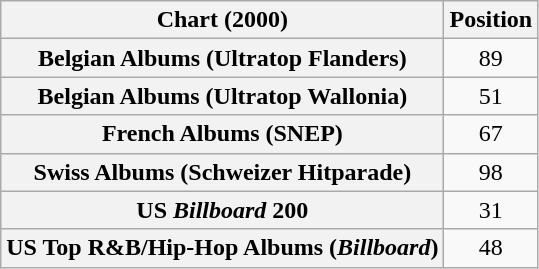<table class="wikitable sortable plainrowheaders" style="text-align:center">
<tr>
<th scope="col">Chart (2000)</th>
<th scope="col">Position</th>
</tr>
<tr>
<th scope="row">Belgian Albums (Ultratop Flanders)</th>
<td>89</td>
</tr>
<tr>
<th scope="row">Belgian Albums (Ultratop Wallonia)</th>
<td>51</td>
</tr>
<tr>
<th scope="row">French Albums (SNEP)</th>
<td>67</td>
</tr>
<tr>
<th scope="row">Swiss Albums (Schweizer Hitparade)</th>
<td>98</td>
</tr>
<tr>
<th scope="row">US <em>Billboard</em> 200</th>
<td>31</td>
</tr>
<tr>
<th scope="row">US Top R&B/Hip-Hop Albums (<em>Billboard</em>)</th>
<td>48</td>
</tr>
</table>
